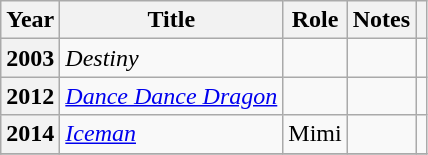<table class="wikitable sortable plainrowheaders">
<tr>
<th scope="col">Year</th>
<th scope="col">Title</th>
<th scope="col">Role</th>
<th scope="col" class="unsortable">Notes</th>
<th scope="col" class="unsortable"></th>
</tr>
<tr>
<th scope="row">2003</th>
<td><em>Destiny</em></td>
<td></td>
<td></td>
<td></td>
</tr>
<tr>
<th scope="row">2012</th>
<td><em><a href='#'>Dance Dance Dragon</a></em></td>
<td></td>
<td></td>
<td></td>
</tr>
<tr>
<th scope="row">2014</th>
<td><em><a href='#'>Iceman</a></em></td>
<td>Mimi</td>
<td></td>
<td></td>
</tr>
<tr>
</tr>
</table>
